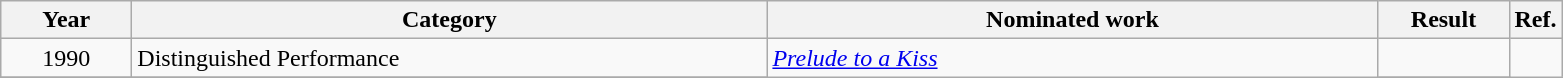<table class=wikitable>
<tr>
<th scope="col" style="width:5em;">Year</th>
<th scope="col" style="width:26em;">Category</th>
<th scope="col" style="width:25em;">Nominated work</th>
<th scope="col" style="width:5em;">Result</th>
<th>Ref.</th>
</tr>
<tr>
<td style="text-align:center;">1990</td>
<td>Distinguished Performance</td>
<td rowspan=2><em><a href='#'>Prelude to a Kiss</a></em></td>
<td></td>
</tr>
<tr>
</tr>
</table>
